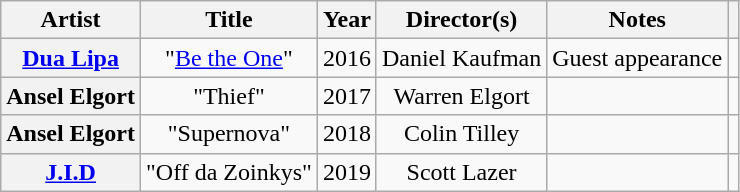<table class="wikitable plainrowheaders" style="text-align:center;">
<tr>
<th scope="col">Artist</th>
<th scope="col">Title</th>
<th scope="col">Year</th>
<th scope="col">Director(s)</th>
<th scope="col">Notes</th>
<th scope="col"></th>
</tr>
<tr>
<th scope="row"><a href='#'>Dua Lipa</a></th>
<td>"<a href='#'>Be the One</a>"</td>
<td>2016</td>
<td>Daniel Kaufman</td>
<td>Guest appearance</td>
<td></td>
</tr>
<tr>
<th scope="row">Ansel Elgort</th>
<td>"Thief"</td>
<td>2017</td>
<td>Warren Elgort</td>
<td></td>
<td></td>
</tr>
<tr>
<th scope="row">Ansel Elgort</th>
<td>"Supernova"</td>
<td>2018</td>
<td>Colin Tilley</td>
<td></td>
<td></td>
</tr>
<tr>
<th scope="row"><a href='#'>J.I.D</a></th>
<td>"Off da Zoinkys"</td>
<td>2019</td>
<td>Scott Lazer</td>
<td></td>
<td></td>
</tr>
</table>
